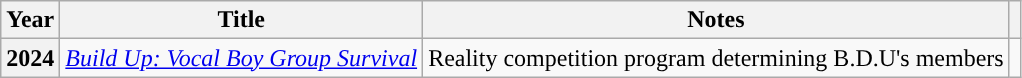<table class="wikitable plainrowheaders sortable">
<tr>
<th scope="col">Year</th>
<th scope="col">Title</th>
<th scope="col" class="unsortable">Notes</th>
<th scope="col" class="unsortable"></th>
</tr>
<tr>
<th scope="row">2024</th>
<td><em><a href='#'>Build Up: Vocal Boy Group Survival</a></em></td>
<td>Reality competition program determining B.D.U's members</td>
<td style="text-align:center"></td>
</tr>
</table>
